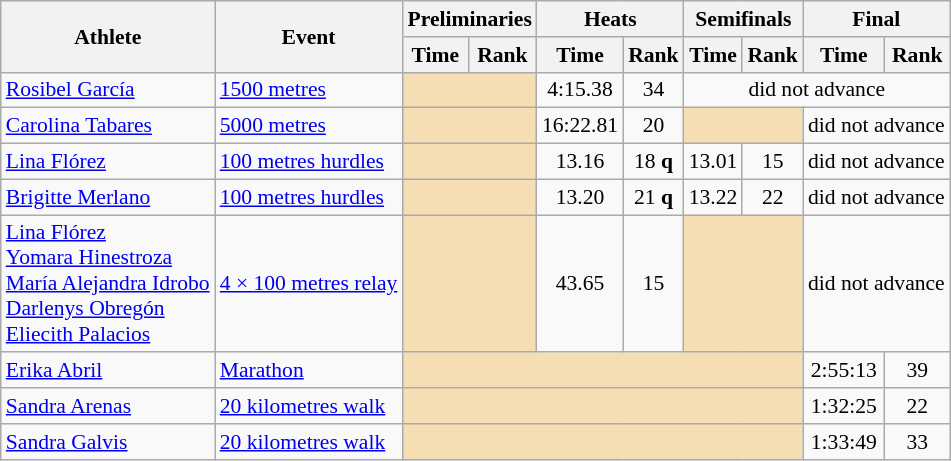<table class=wikitable style="font-size:90%;">
<tr>
<th rowspan="2">Athlete</th>
<th rowspan="2">Event</th>
<th colspan="2">Preliminaries</th>
<th colspan="2">Heats</th>
<th colspan="2">Semifinals</th>
<th colspan="2">Final</th>
</tr>
<tr>
<th>Time</th>
<th>Rank</th>
<th>Time</th>
<th>Rank</th>
<th>Time</th>
<th>Rank</th>
<th>Time</th>
<th>Rank</th>
</tr>
<tr style="border-top: single;">
<td><a href='#'>Rosibel García</a></td>
<td><a href='#'>1500 metres</a></td>
<td colspan= 2 bgcolor="wheat"></td>
<td align=center>4:15.38 <strong></strong></td>
<td align=center>34</td>
<td align=center colspan=4>did not advance</td>
</tr>
<tr style="border-top: single;">
<td><a href='#'>Carolina Tabares</a></td>
<td><a href='#'>5000 metres</a></td>
<td colspan= 2 bgcolor="wheat"></td>
<td align=center>16:22.81</td>
<td align=center>20</td>
<td colspan= 2 bgcolor="wheat"></td>
<td align=center colspan=2>did not advance</td>
</tr>
<tr style="border-top: single;">
<td><a href='#'>Lina Flórez</a></td>
<td><a href='#'>100 metres hurdles</a></td>
<td colspan= 2 bgcolor="wheat"></td>
<td align=center>13.16</td>
<td align=center>18 <strong>q</strong></td>
<td align=center>13.01</td>
<td align=center>15</td>
<td align=center colspan=2>did not advance</td>
</tr>
<tr style="border-top: single;">
<td><a href='#'>Brigitte Merlano</a></td>
<td><a href='#'>100 metres hurdles</a></td>
<td colspan= 2 bgcolor="wheat"></td>
<td align=center>13.20</td>
<td align=center>21 <strong>q</strong></td>
<td align=center>13.22</td>
<td align=center>22</td>
<td align=center colspan=2>did not advance</td>
</tr>
<tr style="border-top: single;">
<td><a href='#'>Lina Flórez</a><br><a href='#'>Yomara Hinestroza</a><br><a href='#'>María Alejandra Idrobo</a><br><a href='#'>Darlenys Obregón</a><br><a href='#'>Eliecith Palacios</a></td>
<td><a href='#'>4 × 100 metres relay</a></td>
<td colspan= 2 bgcolor="wheat"></td>
<td align=center>43.65 <strong></strong></td>
<td align=center>15</td>
<td colspan= 2 bgcolor="wheat"></td>
<td align=center colspan=2>did not advance</td>
</tr>
<tr style="border-top: single;">
<td><a href='#'>Erika Abril</a></td>
<td><a href='#'>Marathon</a></td>
<td colspan= 6 bgcolor="wheat"></td>
<td align=center>2:55:13</td>
<td align=center>39</td>
</tr>
<tr style="border-top: single;">
<td><a href='#'>Sandra Arenas</a></td>
<td><a href='#'>20 kilometres walk</a></td>
<td colspan= 6 bgcolor="wheat"></td>
<td align=center>1:32:25</td>
<td align=center>22</td>
</tr>
<tr style="border-top: single;">
<td><a href='#'>Sandra Galvis</a></td>
<td><a href='#'>20 kilometres walk</a></td>
<td colspan= 6 bgcolor="wheat"></td>
<td align=center>1:33:49</td>
<td align=center>33</td>
</tr>
</table>
